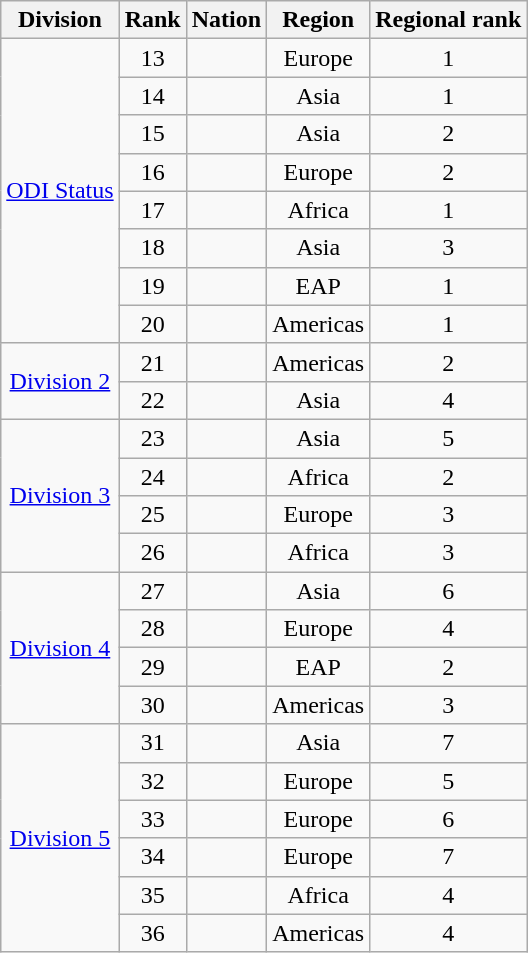<table class="wikitable sortable" style="text-align:center">
<tr>
<th>Division</th>
<th>Rank</th>
<th>Nation</th>
<th>Region</th>
<th>Regional rank</th>
</tr>
<tr>
<td rowspan=8><a href='#'>ODI Status</a></td>
<td>13</td>
<td align="left"></td>
<td>Europe</td>
<td>1</td>
</tr>
<tr>
<td>14</td>
<td align="left"></td>
<td>Asia</td>
<td>1</td>
</tr>
<tr>
<td>15</td>
<td align="left"></td>
<td>Asia</td>
<td>2</td>
</tr>
<tr>
<td>16</td>
<td align="left"></td>
<td>Europe</td>
<td>2</td>
</tr>
<tr>
<td>17</td>
<td align="left"></td>
<td>Africa</td>
<td>1</td>
</tr>
<tr>
<td>18</td>
<td align="left"></td>
<td>Asia</td>
<td>3</td>
</tr>
<tr>
<td>19</td>
<td align="left"></td>
<td>EAP</td>
<td>1</td>
</tr>
<tr>
<td>20</td>
<td align="left"></td>
<td>Americas</td>
<td>1</td>
</tr>
<tr>
<td rowspan=2><a href='#'>Division 2</a></td>
<td>21</td>
<td align="left"></td>
<td>Americas</td>
<td>2</td>
</tr>
<tr>
<td>22</td>
<td align="left"></td>
<td>Asia</td>
<td>4</td>
</tr>
<tr>
<td rowspan=4><a href='#'>Division 3</a></td>
<td>23</td>
<td align="left"></td>
<td>Asia</td>
<td>5</td>
</tr>
<tr>
<td>24</td>
<td align="left"></td>
<td>Africa</td>
<td>2</td>
</tr>
<tr>
<td>25</td>
<td align="left"></td>
<td>Europe</td>
<td>3</td>
</tr>
<tr>
<td>26</td>
<td align="left"></td>
<td>Africa</td>
<td>3</td>
</tr>
<tr>
<td rowspan=4><a href='#'>Division 4</a></td>
<td>27</td>
<td align="left"></td>
<td>Asia</td>
<td>6</td>
</tr>
<tr>
<td>28</td>
<td align="left"></td>
<td>Europe</td>
<td>4</td>
</tr>
<tr>
<td>29</td>
<td align="left"></td>
<td>EAP</td>
<td>2</td>
</tr>
<tr>
<td>30</td>
<td align="left"></td>
<td>Americas</td>
<td>3</td>
</tr>
<tr>
<td rowspan=6><a href='#'>Division 5</a></td>
<td>31</td>
<td align="left"></td>
<td>Asia</td>
<td>7</td>
</tr>
<tr>
<td>32</td>
<td align="left"></td>
<td>Europe</td>
<td>5</td>
</tr>
<tr>
<td>33</td>
<td align="left"></td>
<td>Europe</td>
<td>6</td>
</tr>
<tr>
<td>34</td>
<td align="left"></td>
<td>Europe</td>
<td>7</td>
</tr>
<tr>
<td>35</td>
<td align="left"></td>
<td>Africa</td>
<td>4</td>
</tr>
<tr>
<td>36</td>
<td align="left"></td>
<td>Americas</td>
<td>4</td>
</tr>
</table>
